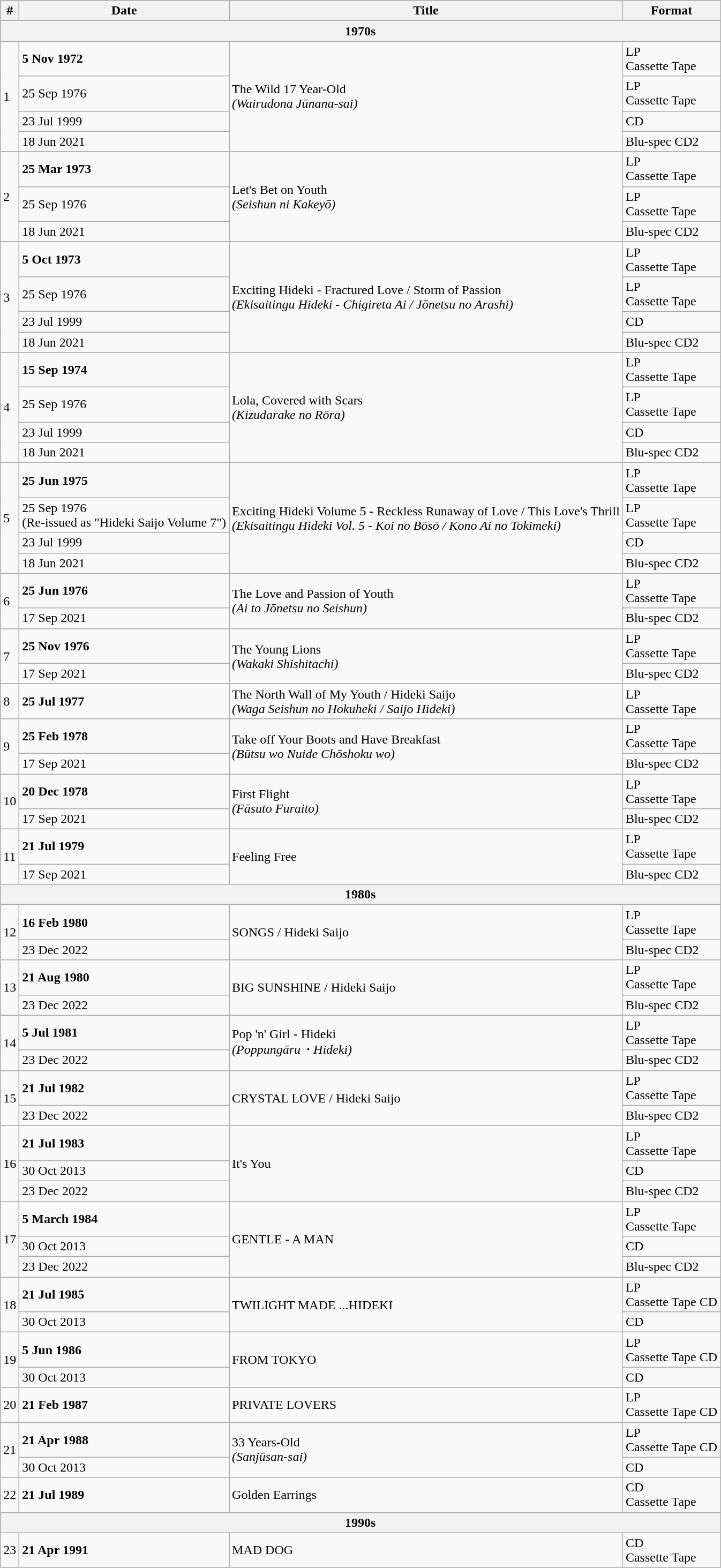<table class="wikitable">
<tr>
<th>#</th>
<th>Date</th>
<th>Title</th>
<th>Format</th>
</tr>
<tr>
<th colspan="4">1970s</th>
</tr>
<tr>
<td rowspan="4">1</td>
<td><strong>5 Nov 1972</strong></td>
<td rowspan="4">The Wild 17 Year-Old<br><em>(Wairudona Jūnana-sai)</em></td>
<td>LP<br>Cassette Tape</td>
</tr>
<tr>
<td>25 Sep 1976</td>
<td>LP<br>Cassette Tape</td>
</tr>
<tr>
<td>23 Jul 1999</td>
<td>CD</td>
</tr>
<tr>
<td>18 Jun 2021</td>
<td>Blu-spec CD2</td>
</tr>
<tr>
<td rowspan="3">2</td>
<td><strong>25 Mar 1973</strong></td>
<td rowspan="3">Let's Bet on Youth<br><em>(Seishun ni Kakeyō)</em></td>
<td>LP<br>Cassette Tape</td>
</tr>
<tr>
<td>25 Sep 1976</td>
<td>LP<br>Cassette Tape</td>
</tr>
<tr>
<td>18 Jun 2021</td>
<td>Blu-spec CD2</td>
</tr>
<tr>
<td rowspan="4">3</td>
<td><strong>5 Oct 1973</strong></td>
<td rowspan="4">Exciting Hideki - Fractured Love / Storm of Passion<br><em>(Ekisaitingu Hideki - Chigireta Ai / Jōnetsu no Arashi)</em></td>
<td>LP<br>Cassette Tape</td>
</tr>
<tr>
<td>25 Sep 1976</td>
<td>LP<br>Cassette Tape</td>
</tr>
<tr>
<td>23 Jul 1999</td>
<td>CD</td>
</tr>
<tr>
<td>18 Jun 2021</td>
<td>Blu-spec CD2</td>
</tr>
<tr>
<td rowspan="4">4</td>
<td><strong>15 Sep 1974</strong></td>
<td rowspan="4">Lola, Covered with Scars<br><em>(Kizudarake no Rōra)</em></td>
<td>LP<br>Cassette Tape</td>
</tr>
<tr>
<td>25 Sep 1976</td>
<td>LP<br>Cassette Tape</td>
</tr>
<tr>
<td>23 Jul 1999</td>
<td>CD</td>
</tr>
<tr>
<td>18 Jun 2021</td>
<td>Blu-spec CD2</td>
</tr>
<tr>
<td rowspan="4">5</td>
<td><strong>25 Jun 1975</strong></td>
<td rowspan="4">Exciting Hideki Volume 5 - Reckless Runaway of Love / This Love's Thrill<br><em>(Ekisaitingu Hideki Vol. 5 - Koi no Bōsō / Kono Ai no Tokimeki)</em></td>
<td>LP<br>Cassette Tape</td>
</tr>
<tr>
<td>25 Sep 1976<br>(Re-issued as "Hideki Saijo Volume 7")</td>
<td>LP<br>Cassette Tape</td>
</tr>
<tr>
<td>23 Jul 1999</td>
<td>CD</td>
</tr>
<tr>
<td>18 Jun 2021</td>
<td>Blu-spec CD2</td>
</tr>
<tr>
<td rowspan="2">6</td>
<td><strong>25 Jun 1976</strong></td>
<td rowspan="2">The Love and Passion of Youth<br><em>(Ai to Jōnetsu no Seishun)</em></td>
<td>LP<br>Cassette Tape</td>
</tr>
<tr>
<td>17 Sep 2021</td>
<td>Blu-spec CD2</td>
</tr>
<tr>
<td rowspan="2">7</td>
<td><strong>25 Nov 1976</strong></td>
<td rowspan="2">The Young Lions<br><em>(Wakaki Shishitachi)</em></td>
<td>LP<br>Cassette Tape</td>
</tr>
<tr>
<td>17 Sep 2021</td>
<td>Blu-spec CD2</td>
</tr>
<tr>
<td>8</td>
<td><strong>25 Jul 1977</strong></td>
<td>The North Wall of My Youth / Hideki Saijo<br><em>(Waga Seishun no Hokuheki /  Saijo Hideki)</em></td>
<td>LP<br>Cassette Tape</td>
</tr>
<tr>
<td rowspan="2">9</td>
<td><strong>25 Feb 1978</strong></td>
<td rowspan="2">Take off Your Boots and Have Breakfast<br><em>(Būtsu wo Nuide Chōshoku wo)</em></td>
<td>LP<br>Cassette Tape</td>
</tr>
<tr>
<td>17 Sep 2021</td>
<td>Blu-spec CD2</td>
</tr>
<tr>
<td rowspan="2">10</td>
<td><strong>20 Dec 1978</strong></td>
<td rowspan="2">First Flight<br><em>(Fāsuto Furaito)</em></td>
<td>LP<br>Cassette Tape</td>
</tr>
<tr>
<td>17 Sep 2021</td>
<td>Blu-spec CD2</td>
</tr>
<tr>
<td rowspan="2">11</td>
<td><strong>21 Jul 1979</strong></td>
<td rowspan="2">Feeling Free</td>
<td>LP<br>Cassette Tape</td>
</tr>
<tr>
<td>17 Sep 2021</td>
<td>Blu-spec CD2</td>
</tr>
<tr>
<th colspan="4">1980s</th>
</tr>
<tr>
<td rowspan="2">12</td>
<td><strong>16 Feb 1980</strong></td>
<td rowspan="2">SONGS / Hideki Saijo</td>
<td>LP<br>Cassette Tape</td>
</tr>
<tr>
<td>23 Dec 2022</td>
<td>Blu-spec CD2</td>
</tr>
<tr>
<td rowspan="2">13</td>
<td><strong>21 Aug 1980</strong></td>
<td rowspan="2">BIG SUNSHINE / Hideki Saijo</td>
<td>LP<br>Cassette Tape</td>
</tr>
<tr>
<td>23 Dec 2022</td>
<td>Blu-spec CD2</td>
</tr>
<tr>
<td rowspan="2">14</td>
<td><strong>5 Jul 1981</strong></td>
<td rowspan="2">Pop 'n' Girl - Hideki<br><em>(Poppungāru・Hideki)</em></td>
<td>LP<br>Cassette Tape</td>
</tr>
<tr>
<td>23 Dec 2022</td>
<td>Blu-spec CD2</td>
</tr>
<tr>
<td rowspan="2">15</td>
<td><strong>21 Jul 1982</strong></td>
<td rowspan="2">CRYSTAL LOVE / Hideki Saijo</td>
<td>LP<br>Cassette Tape</td>
</tr>
<tr>
<td>23 Dec 2022</td>
<td>Blu-spec CD2</td>
</tr>
<tr>
<td rowspan="3">16</td>
<td><strong>21 Jul 1983</strong></td>
<td rowspan="3">It's You</td>
<td>LP<br>Cassette Tape</td>
</tr>
<tr>
<td>30 Oct 2013</td>
<td>CD</td>
</tr>
<tr>
<td>23 Dec 2022</td>
<td>Blu-spec CD2</td>
</tr>
<tr>
<td rowspan="3">17</td>
<td><strong>5 March 1984</strong></td>
<td rowspan="3">GENTLE - A MAN</td>
<td>LP<br>Cassette Tape</td>
</tr>
<tr>
<td>30 Oct 2013</td>
<td>CD</td>
</tr>
<tr>
<td>23 Dec 2022</td>
<td>Blu-spec CD2</td>
</tr>
<tr>
<td rowspan="2">18</td>
<td><strong>21 Jul 1985</strong></td>
<td rowspan="2">TWILIGHT MADE ...HIDEKI</td>
<td>LP<br>Cassette Tape
CD</td>
</tr>
<tr>
<td>30 Oct 2013</td>
<td>CD</td>
</tr>
<tr>
<td rowspan="2">19</td>
<td><strong>5 Jun 1986</strong></td>
<td rowspan="2">FROM TOKYO</td>
<td>LP<br>Cassette Tape
CD</td>
</tr>
<tr>
<td>30 Oct 2013</td>
<td>CD</td>
</tr>
<tr>
<td>20</td>
<td><strong>21 Feb 1987</strong></td>
<td>PRIVATE LOVERS</td>
<td>LP<br>Cassette Tape
CD</td>
</tr>
<tr>
<td rowspan="2">21</td>
<td><strong>21 Apr 1988</strong></td>
<td rowspan="2">33 Years-Old<br><em>(Sanjūsan-sai)</em></td>
<td>LP<br>Cassette Tape
CD</td>
</tr>
<tr>
<td>30 Oct 2013</td>
<td>CD</td>
</tr>
<tr>
<td>22</td>
<td><strong>21 Jul 1989</strong></td>
<td>Golden Earrings</td>
<td>CD<br>Cassette Tape</td>
</tr>
<tr>
<th colspan="4">1990s</th>
</tr>
<tr>
<td>23</td>
<td><strong>21 Apr 1991</strong></td>
<td>MAD DOG</td>
<td>CD<br>Cassette Tape</td>
</tr>
</table>
